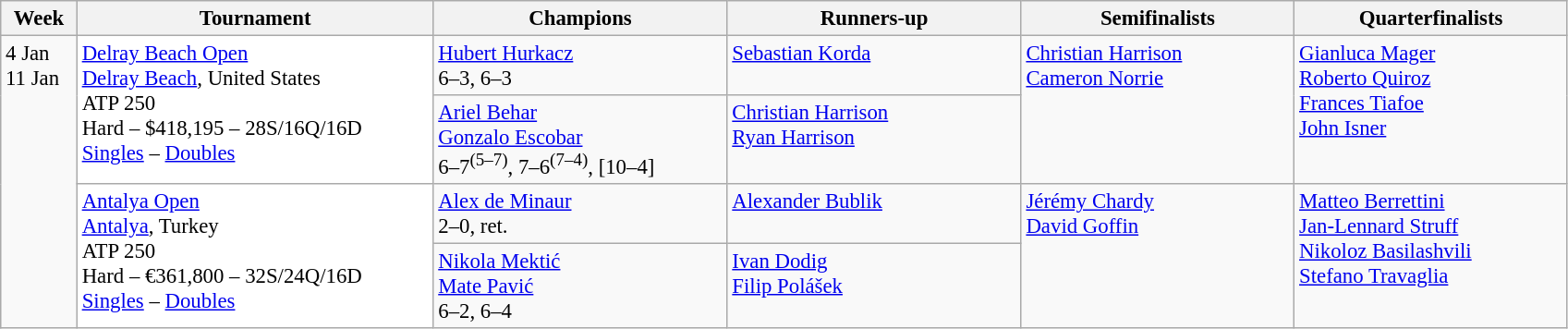<table class=wikitable style=font-size:95%>
<tr>
<th style="width:48px;">Week</th>
<th style="width:250px;">Tournament</th>
<th style="width:205px;">Champions</th>
<th style="width:205px;">Runners-up</th>
<th style="width:190px;">Semifinalists</th>
<th style="width:190px;">Quarterfinalists</th>
</tr>
<tr valign=top>
<td rowspan=4>4 Jan<br>11 Jan</td>
<td style="background:#fff;" rowspan="2"><a href='#'>Delray Beach Open</a> <br> <a href='#'>Delray Beach</a>, United States <br> ATP 250 <br> Hard – $418,195 – 28S/16Q/16D<br><a href='#'>Singles</a> – <a href='#'>Doubles</a></td>
<td> <a href='#'>Hubert Hurkacz</a> <br> 6–3, 6–3</td>
<td> <a href='#'>Sebastian Korda</a></td>
<td rowspan=2> <a href='#'>Christian Harrison</a> <br>  <a href='#'>Cameron Norrie</a></td>
<td rowspan=2> <a href='#'>Gianluca Mager</a> <br> <a href='#'>Roberto Quiroz</a> <br> <a href='#'>Frances Tiafoe</a> <br>  <a href='#'>John Isner</a></td>
</tr>
<tr valign=top>
<td> <a href='#'>Ariel Behar</a> <br>  <a href='#'>Gonzalo Escobar</a> <br> 6–7<sup>(5–7)</sup>, 7–6<sup>(7–4)</sup>, [10–4]</td>
<td> <a href='#'>Christian Harrison</a> <br>  <a href='#'>Ryan Harrison</a></td>
</tr>
<tr valign=top>
<td style="background:#fff;" rowspan="2"><a href='#'>Antalya Open</a> <br> <a href='#'>Antalya</a>, Turkey <br> ATP 250 <br> Hard – €361,800 – 32S/24Q/16D <br><a href='#'>Singles</a> – <a href='#'>Doubles</a></td>
<td> <a href='#'>Alex de Minaur</a> <br> 2–0, ret.</td>
<td> <a href='#'>Alexander Bublik</a></td>
<td rowspan=2> <a href='#'>Jérémy Chardy</a> <br>   <a href='#'>David Goffin</a></td>
<td rowspan=2> <a href='#'>Matteo Berrettini</a> <br> <a href='#'>Jan-Lennard Struff</a><br> <a href='#'>Nikoloz Basilashvili</a> <br>  <a href='#'>Stefano Travaglia</a></td>
</tr>
<tr valign=top>
<td> <a href='#'>Nikola Mektić</a> <br>  <a href='#'>Mate Pavić</a> <br> 6–2, 6–4</td>
<td> <a href='#'>Ivan Dodig</a> <br>  <a href='#'>Filip Polášek</a></td>
</tr>
</table>
